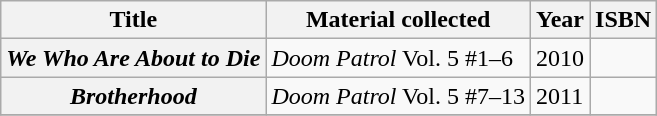<table class="wikitable plainrowheaders sortable">
<tr>
<th scope="col">Title</th>
<th scope="col">Material collected</th>
<th scope="col">Year</th>
<th scope="col">ISBN</th>
</tr>
<tr>
<th scope="row"><em>We Who Are About to Die</em></th>
<td><em>Doom Patrol</em> Vol. 5 #1–6</td>
<td>2010</td>
<td></td>
</tr>
<tr>
<th scope="row"><em>Brotherhood</em></th>
<td><em>Doom Patrol</em> Vol. 5 #7–13</td>
<td>2011</td>
<td></td>
</tr>
<tr>
</tr>
</table>
